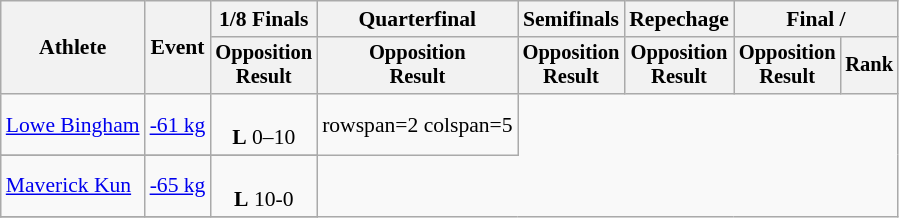<table class="wikitable" style="font-size:90%">
<tr>
<th rowspan=2>Athlete</th>
<th rowspan=2>Event</th>
<th>1/8 Finals</th>
<th>Quarterfinal</th>
<th>Semifinals</th>
<th>Repechage</th>
<th colspan=2>Final / </th>
</tr>
<tr style="font-size: 95%">
<th>Opposition<br>Result</th>
<th>Opposition<br>Result</th>
<th>Opposition<br>Result</th>
<th>Opposition<br>Result</th>
<th>Opposition<br>Result</th>
<th>Rank</th>
</tr>
<tr align=center>
<td align=left><a href='#'>Lowe Bingham</a></td>
<td align=left><a href='#'>-61 kg</a></td>
<td><br><strong>L</strong> 0–10</td>
<td>rowspan=2 colspan=5 </td>
</tr>
<tr>
</tr>
<tr align=center>
<td align=left><a href='#'>Maverick Kun</a></td>
<td align=left><a href='#'>-65 kg</a></td>
<td><br><strong>L</strong> 10-0</td>
</tr>
<tr>
</tr>
</table>
